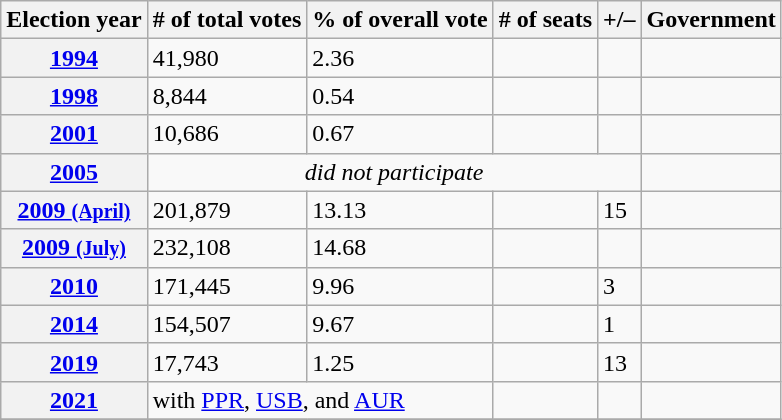<table class="wikitable">
<tr>
<th>Election year</th>
<th># of total votes</th>
<th>% of overall vote</th>
<th># of seats</th>
<th>+/–</th>
<th>Government</th>
</tr>
<tr>
<th><a href='#'>1994</a></th>
<td>41,980</td>
<td>2.36</td>
<td></td>
<td></td>
<td></td>
</tr>
<tr>
<th><a href='#'>1998</a></th>
<td>8,844</td>
<td>0.54</td>
<td></td>
<td></td>
<td></td>
</tr>
<tr>
<th><a href='#'>2001</a></th>
<td>10,686</td>
<td>0.67</td>
<td></td>
<td></td>
<td></td>
</tr>
<tr>
<th><a href='#'>2005</a></th>
<td style="text-align:center" colspan=4><em>did not participate</em></td>
<td></td>
</tr>
<tr>
<th><a href='#'>2009 <small>(April)</small></a></th>
<td>201,879</td>
<td>13.13</td>
<td></td>
<td> 15</td>
<td></td>
</tr>
<tr>
<th><a href='#'>2009 <small>(July)</small></a></th>
<td>232,108</td>
<td>14.68</td>
<td></td>
<td></td>
<td></td>
</tr>
<tr>
<th><a href='#'>2010</a></th>
<td>171,445</td>
<td>9.96</td>
<td></td>
<td> 3</td>
<td></td>
</tr>
<tr>
<th><a href='#'>2014</a></th>
<td>154,507</td>
<td>9.67</td>
<td></td>
<td> 1</td>
<td></td>
</tr>
<tr>
<th><a href='#'>2019</a></th>
<td>17,743</td>
<td>1.25</td>
<td></td>
<td> 13</td>
<td></td>
</tr>
<tr>
<th><a href='#'>2021</a></th>
<td colspan="2">with <a href='#'>PPR</a>, <a href='#'>USB</a>, and <a href='#'>AUR</a></td>
<td></td>
<td></td>
<td></td>
</tr>
<tr>
</tr>
</table>
